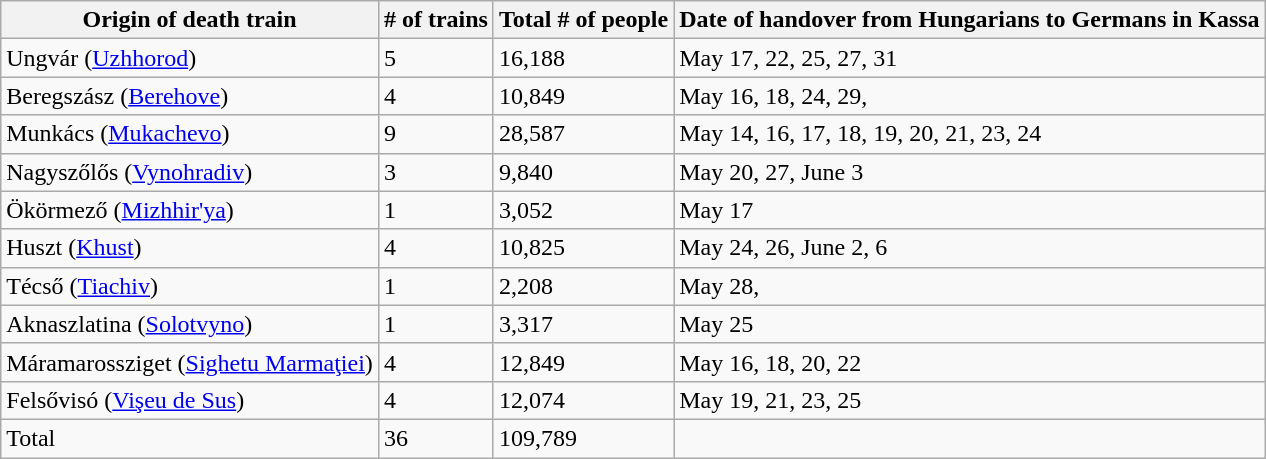<table class="wikitable">
<tr>
<th>Origin of death train</th>
<th># of trains</th>
<th>Total # of people</th>
<th>Date of handover from Hungarians to Germans in Kassa</th>
</tr>
<tr>
<td>Ungvár (<a href='#'>Uzhhorod</a>)</td>
<td>5</td>
<td>16,188</td>
<td>May 17, 22, 25, 27, 31</td>
</tr>
<tr>
<td>Beregszász (<a href='#'>Berehove</a>)</td>
<td>4</td>
<td>10,849</td>
<td>May 16, 18, 24, 29,</td>
</tr>
<tr>
<td>Munkács (<a href='#'>Mukachevo</a>)</td>
<td>9</td>
<td>28,587</td>
<td>May 14, 16, 17, 18, 19, 20, 21, 23, 24</td>
</tr>
<tr>
<td>Nagyszőlős (<a href='#'>Vynohradiv</a>)</td>
<td>3</td>
<td>9,840</td>
<td>May 20, 27, June 3</td>
</tr>
<tr>
<td>Ökörmező (<a href='#'>Mizhhir'ya</a>)</td>
<td>1</td>
<td>3,052</td>
<td>May 17</td>
</tr>
<tr>
<td>Huszt (<a href='#'>Khust</a>)</td>
<td>4</td>
<td>10,825</td>
<td>May 24, 26, June 2, 6</td>
</tr>
<tr>
<td>Técső (<a href='#'>Tiachiv</a>)</td>
<td>1</td>
<td>2,208</td>
<td>May 28,</td>
</tr>
<tr>
<td>Aknaszlatina (<a href='#'>Solotvyno</a>)</td>
<td>1</td>
<td>3,317</td>
<td>May 25</td>
</tr>
<tr>
<td>Máramarossziget (<a href='#'>Sighetu Marmaţiei</a>)</td>
<td>4</td>
<td>12,849</td>
<td>May 16, 18, 20, 22</td>
</tr>
<tr>
<td>Felsővisó (<a href='#'>Vişeu de Sus</a>)</td>
<td>4</td>
<td>12,074</td>
<td>May 19, 21, 23, 25</td>
</tr>
<tr>
<td>Total</td>
<td>36</td>
<td>109,789</td>
<td></td>
</tr>
</table>
